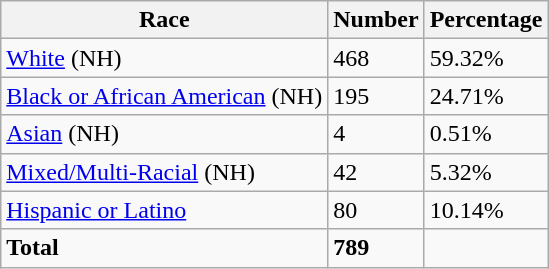<table class="wikitable">
<tr>
<th>Race</th>
<th>Number</th>
<th>Percentage</th>
</tr>
<tr>
<td><a href='#'>White</a> (NH)</td>
<td>468</td>
<td>59.32%</td>
</tr>
<tr>
<td><a href='#'>Black or African American</a> (NH)</td>
<td>195</td>
<td>24.71%</td>
</tr>
<tr>
<td><a href='#'>Asian</a> (NH)</td>
<td>4</td>
<td>0.51%</td>
</tr>
<tr>
<td><a href='#'>Mixed/Multi-Racial</a> (NH)</td>
<td>42</td>
<td>5.32%</td>
</tr>
<tr>
<td><a href='#'>Hispanic or Latino</a></td>
<td>80</td>
<td>10.14%</td>
</tr>
<tr>
<td><strong>Total</strong></td>
<td><strong>789</strong></td>
<td></td>
</tr>
</table>
